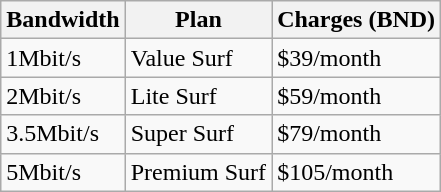<table class="wikitable">
<tr>
<th>Bandwidth</th>
<th>Plan</th>
<th>Charges (BND)</th>
</tr>
<tr>
<td>1Mbit/s</td>
<td>Value Surf</td>
<td>$39/month</td>
</tr>
<tr>
<td>2Mbit/s</td>
<td>Lite Surf</td>
<td>$59/month</td>
</tr>
<tr>
<td>3.5Mbit/s</td>
<td>Super Surf</td>
<td>$79/month</td>
</tr>
<tr>
<td>5Mbit/s</td>
<td>Premium Surf</td>
<td>$105/month</td>
</tr>
</table>
